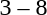<table style="text-align:center">
<tr>
<th width=200></th>
<th width=100></th>
<th width=200></th>
</tr>
<tr>
<td align=right></td>
<td>3 – 8</td>
<td align=left><strong></strong></td>
</tr>
</table>
